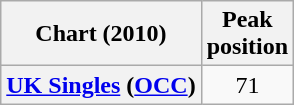<table class="wikitable plainrowheaders">
<tr>
<th>Chart (2010)</th>
<th>Peak<br>position</th>
</tr>
<tr>
<th scope="row"><a href='#'>UK Singles</a> (<a href='#'>OCC</a>)</th>
<td style="text-align:center;">71</td>
</tr>
</table>
